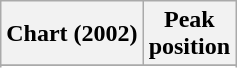<table class="wikitable sortable">
<tr>
<th align="left">Chart (2002)</th>
<th align="center">Peak<br>position</th>
</tr>
<tr>
</tr>
<tr>
</tr>
</table>
